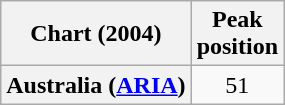<table class="wikitable plainrowheaders" style="text-align:center">
<tr>
<th>Chart (2004)</th>
<th>Peak<br>position</th>
</tr>
<tr>
<th scope="row">Australia (<a href='#'>ARIA</a>)</th>
<td>51</td>
</tr>
</table>
